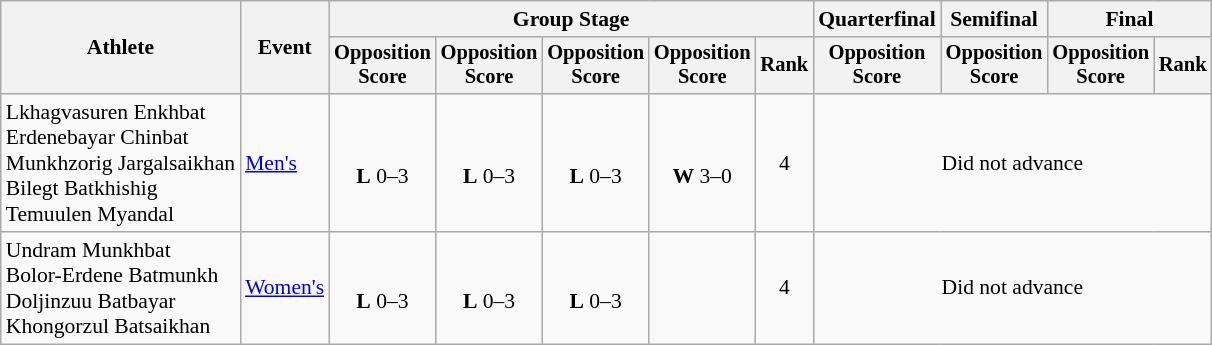<table class=wikitable style=font-size:90%;text-align:center>
<tr>
<th rowspan="2">Athlete</th>
<th rowspan="2">Event</th>
<th colspan="5">Group Stage</th>
<th>Quarterfinal</th>
<th>Semifinal</th>
<th colspan="2">Final</th>
</tr>
<tr style="font-size:95%">
<th>Opposition<br>Score</th>
<th>Opposition<br>Score</th>
<th>Opposition<br>Score</th>
<th>Opposition<br>Score</th>
<th>Rank</th>
<th>Opposition<br>Score</th>
<th>Opposition<br>Score</th>
<th>Opposition<br>Score</th>
<th>Rank</th>
</tr>
<tr>
<td align=left>Lkhagvasuren Enkhbat<br>Erdenebayar Chinbat<br>Munkhzorig Jargalsaikhan<br>Bilegt Batkhishig<br>Temuulen Myandal</td>
<td align=left><a href='#'>Men's</a></td>
<td><br><strong>L</strong> 0–3</td>
<td><br><strong>L</strong> 0–3</td>
<td><br><strong>L</strong> 0–3</td>
<td><br><strong>W</strong> 3–0</td>
<td>4</td>
<td colspan=4>Did not advance</td>
</tr>
<tr>
<td align=left>Undram Munkhbat<br>Bolor-Erdene Batmunkh<br>Doljinzuu Batbayar<br>Khongorzul Batsaikhan</td>
<td align=left><a href='#'>Women's</a></td>
<td><br><strong>L</strong> 0–3</td>
<td><br><strong>L</strong> 0–3</td>
<td><br><strong>L</strong> 0–3</td>
<td></td>
<td>4</td>
<td colspan=4>Did not advance</td>
</tr>
</table>
